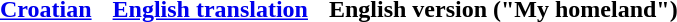<table cellpadding=6>
<tr>
<th><a href='#'>Croatian</a></th>
<th><a href='#'>English translation</a></th>
<th>English version ("My homeland")</th>
</tr>
<tr style="vertical-align:top; white-space:nowrap;">
<td><br></td>
<td><br></td>
<td><br></td>
</tr>
</table>
